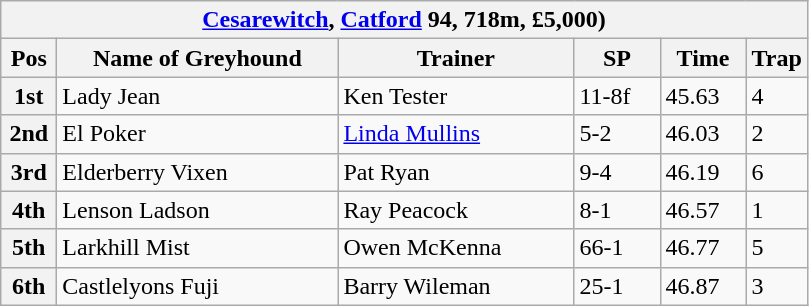<table class="wikitable">
<tr>
<th colspan="6"><a href='#'>Cesarewitch</a>, <a href='#'>Catford</a> 94, 718m, £5,000)</th>
</tr>
<tr>
<th width=30>Pos</th>
<th width=180>Name of Greyhound</th>
<th width=150>Trainer</th>
<th width=50>SP</th>
<th width=50>Time</th>
<th width=30>Trap</th>
</tr>
<tr>
<th>1st</th>
<td>Lady Jean</td>
<td>Ken Tester</td>
<td>11-8f</td>
<td>45.63</td>
<td>4</td>
</tr>
<tr>
<th>2nd</th>
<td>El Poker</td>
<td><a href='#'>Linda Mullins</a></td>
<td>5-2</td>
<td>46.03</td>
<td>2</td>
</tr>
<tr>
<th>3rd</th>
<td>Elderberry Vixen</td>
<td>Pat Ryan</td>
<td>9-4</td>
<td>46.19</td>
<td>6</td>
</tr>
<tr>
<th>4th</th>
<td>Lenson Ladson</td>
<td>Ray Peacock</td>
<td>8-1</td>
<td>46.57</td>
<td>1</td>
</tr>
<tr>
<th>5th</th>
<td>Larkhill Mist</td>
<td>Owen McKenna</td>
<td>66-1</td>
<td>46.77</td>
<td>5</td>
</tr>
<tr>
<th>6th</th>
<td>Castlelyons Fuji</td>
<td>Barry Wileman</td>
<td>25-1</td>
<td>46.87</td>
<td>3</td>
</tr>
</table>
